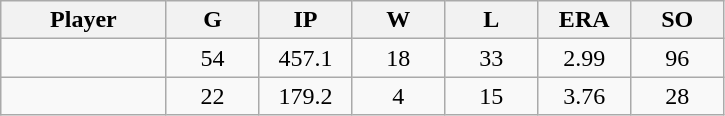<table class="wikitable sortable">
<tr>
<th bgcolor="#DDDDFF" width="16%">Player</th>
<th bgcolor="#DDDDFF" width="9%">G</th>
<th bgcolor="#DDDDFF" width="9%">IP</th>
<th bgcolor="#DDDDFF" width="9%">W</th>
<th bgcolor="#DDDDFF" width="9%">L</th>
<th bgcolor="#DDDDFF" width="9%">ERA</th>
<th bgcolor="#DDDDFF" width="9%">SO</th>
</tr>
<tr align="center">
<td></td>
<td>54</td>
<td>457.1</td>
<td>18</td>
<td>33</td>
<td>2.99</td>
<td>96</td>
</tr>
<tr align="center">
<td></td>
<td>22</td>
<td>179.2</td>
<td>4</td>
<td>15</td>
<td>3.76</td>
<td>28</td>
</tr>
</table>
